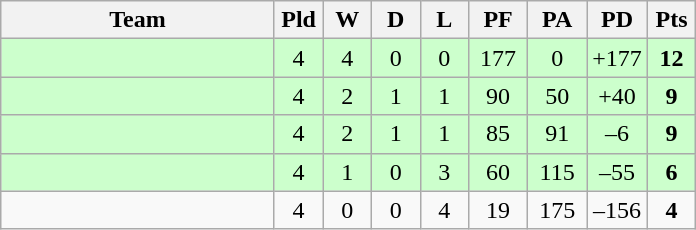<table class="wikitable" style="text-align:center;">
<tr>
<th width=175>Team</th>
<th width=25 abbr="Played">Pld</th>
<th width=25 abbr="Won">W</th>
<th width=25 abbr="Drawn">D</th>
<th width=25 abbr="Lost">L</th>
<th width=32 abbr="Points for">PF</th>
<th width=32 abbr="Points against">PA</th>
<th width=32 abbr="Points difference">PD</th>
<th width=25 abbr="Points">Pts</th>
</tr>
<tr bgcolor=ccffcc>
<td align=left></td>
<td>4</td>
<td>4</td>
<td>0</td>
<td>0</td>
<td>177</td>
<td>0</td>
<td>+177</td>
<td><strong>12</strong></td>
</tr>
<tr bgcolor=ccffcc>
<td align=left></td>
<td>4</td>
<td>2</td>
<td>1</td>
<td>1</td>
<td>90</td>
<td>50</td>
<td>+40</td>
<td><strong>9</strong></td>
</tr>
<tr bgcolor=ccffcc>
<td align=left></td>
<td>4</td>
<td>2</td>
<td>1</td>
<td>1</td>
<td>85</td>
<td>91</td>
<td>–6</td>
<td><strong>9</strong></td>
</tr>
<tr bgcolor=ccffcc>
<td align=left></td>
<td>4</td>
<td>1</td>
<td>0</td>
<td>3</td>
<td>60</td>
<td>115</td>
<td>–55</td>
<td><strong>6</strong></td>
</tr>
<tr>
<td align=left></td>
<td>4</td>
<td>0</td>
<td>0</td>
<td>4</td>
<td>19</td>
<td>175</td>
<td>–156</td>
<td><strong>4</strong></td>
</tr>
</table>
